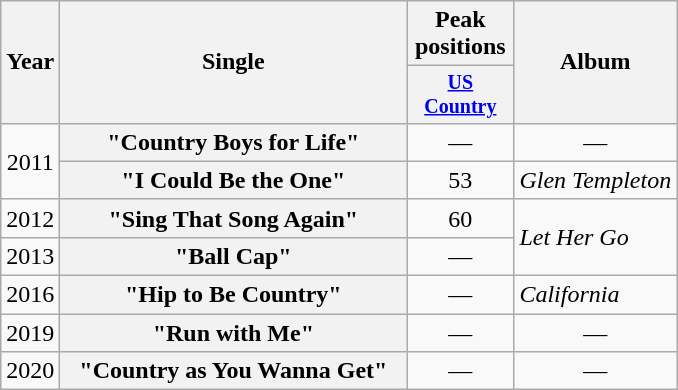<table class="wikitable plainrowheaders" style="text-align:center;">
<tr>
<th rowspan="2">Year</th>
<th rowspan="2" style="width:14em;">Single</th>
<th colspan="1">Peak positions</th>
<th rowspan="2">Album</th>
</tr>
<tr style="font-size:smaller;">
<th width="65"><a href='#'>US Country</a></th>
</tr>
<tr>
<td rowspan="2">2011</td>
<th scope="row">"Country Boys for Life"</th>
<td>—</td>
<td>—</td>
</tr>
<tr>
<th scope="row">"I Could Be the One"</th>
<td>53</td>
<td align="left"><em>Glen Templeton</em></td>
</tr>
<tr>
<td>2012</td>
<th scope="row">"Sing That Song Again"</th>
<td>60</td>
<td align="left" rowspan="2"><em>Let Her Go</em></td>
</tr>
<tr>
<td>2013</td>
<th scope="row">"Ball Cap"</th>
<td>—</td>
</tr>
<tr>
<td>2016</td>
<th scope="row">"Hip to Be Country"</th>
<td>—</td>
<td align="left"><em>California</em></td>
</tr>
<tr>
<td>2019</td>
<th scope="row">"Run with Me"</th>
<td>—</td>
<td>—</td>
</tr>
<tr>
<td>2020</td>
<th scope="row">"Country as You Wanna Get"</th>
<td>—</td>
<td>—</td>
</tr>
</table>
